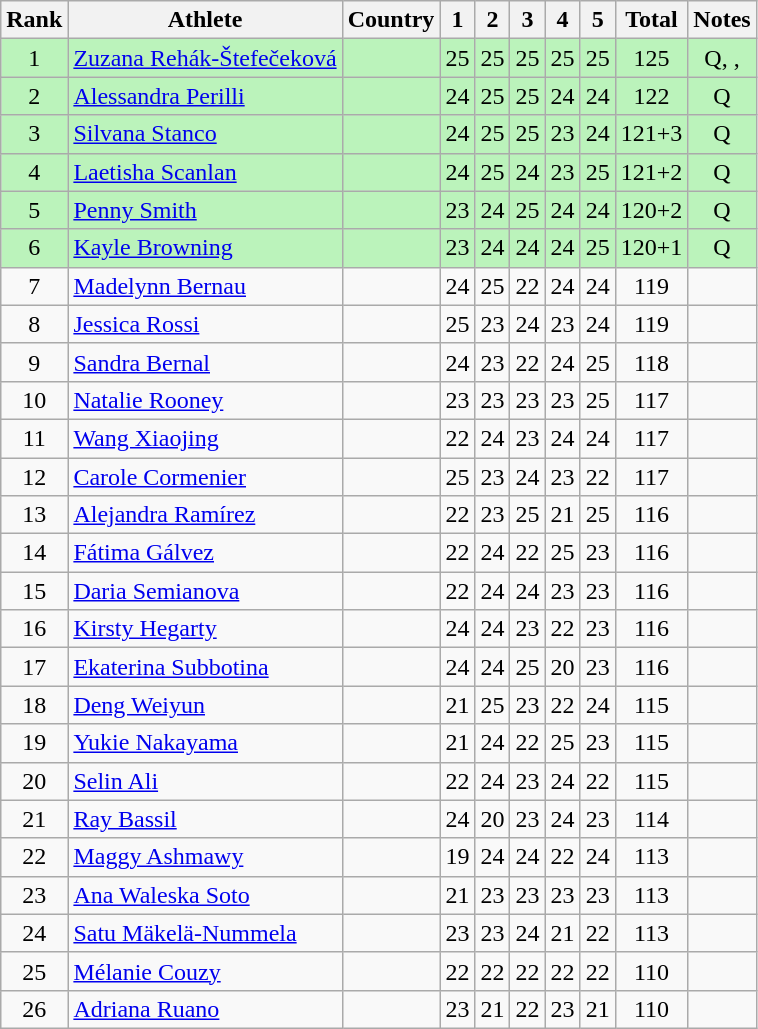<table class="wikitable sortable" style="text-align:center">
<tr>
<th>Rank</th>
<th>Athlete</th>
<th>Country</th>
<th class="sortable">1</th>
<th class="sortable">2</th>
<th class="sortable">3</th>
<th class="sortable">4</th>
<th class="sortable">5</th>
<th>Total</th>
<th class="unsortable">Notes</th>
</tr>
<tr bgcolor=bbf3bb>
<td>1</td>
<td align=left><a href='#'>Zuzana Rehák-Štefečeková</a></td>
<td align=left></td>
<td>25</td>
<td>25</td>
<td>25</td>
<td>25</td>
<td>25</td>
<td>125</td>
<td>Q, <strong></strong>, </td>
</tr>
<tr bgcolor=bbf3bb>
<td>2</td>
<td align=left><a href='#'>Alessandra Perilli</a></td>
<td align=left></td>
<td>24</td>
<td>25</td>
<td>25</td>
<td>24</td>
<td>24</td>
<td>122</td>
<td>Q</td>
</tr>
<tr bgcolor=bbf3bb>
<td>3</td>
<td align=left><a href='#'>Silvana Stanco</a></td>
<td align=left></td>
<td>24</td>
<td>25</td>
<td>25</td>
<td>23</td>
<td>24</td>
<td>121+3</td>
<td>Q</td>
</tr>
<tr bgcolor=bbf3bb>
<td>4</td>
<td align=left><a href='#'>Laetisha Scanlan</a></td>
<td align=left></td>
<td>24</td>
<td>25</td>
<td>24</td>
<td>23</td>
<td>25</td>
<td>121+2</td>
<td>Q</td>
</tr>
<tr bgcolor=bbf3bb>
<td>5</td>
<td align=left><a href='#'>Penny Smith</a></td>
<td align=left></td>
<td>23</td>
<td>24</td>
<td>25</td>
<td>24</td>
<td>24</td>
<td>120+2</td>
<td>Q</td>
</tr>
<tr bgcolor=bbf3bb>
<td>6</td>
<td align=left><a href='#'>Kayle Browning</a></td>
<td align=left></td>
<td>23</td>
<td>24</td>
<td>24</td>
<td>24</td>
<td>25</td>
<td>120+1</td>
<td>Q</td>
</tr>
<tr>
<td>7</td>
<td align=left><a href='#'>Madelynn Bernau</a></td>
<td align=left></td>
<td>24</td>
<td>25</td>
<td>22</td>
<td>24</td>
<td>24</td>
<td>119</td>
<td></td>
</tr>
<tr>
<td>8</td>
<td align=left><a href='#'>Jessica Rossi</a></td>
<td align=left></td>
<td>25</td>
<td>23</td>
<td>24</td>
<td>23</td>
<td>24</td>
<td>119</td>
<td></td>
</tr>
<tr>
<td>9</td>
<td align=left><a href='#'>Sandra Bernal</a></td>
<td align=left></td>
<td>24</td>
<td>23</td>
<td>22</td>
<td>24</td>
<td>25</td>
<td>118</td>
<td></td>
</tr>
<tr>
<td>10</td>
<td align=left><a href='#'>Natalie Rooney</a></td>
<td align=left></td>
<td>23</td>
<td>23</td>
<td>23</td>
<td>23</td>
<td>25</td>
<td>117</td>
<td></td>
</tr>
<tr>
<td>11</td>
<td align=left><a href='#'>Wang Xiaojing</a></td>
<td align=left></td>
<td>22</td>
<td>24</td>
<td>23</td>
<td>24</td>
<td>24</td>
<td>117</td>
<td></td>
</tr>
<tr>
<td>12</td>
<td align=left><a href='#'>Carole Cormenier</a></td>
<td align=left></td>
<td>25</td>
<td>23</td>
<td>24</td>
<td>23</td>
<td>22</td>
<td>117</td>
<td></td>
</tr>
<tr>
<td>13</td>
<td align=left><a href='#'>Alejandra Ramírez</a></td>
<td align=left></td>
<td>22</td>
<td>23</td>
<td>25</td>
<td>21</td>
<td>25</td>
<td>116</td>
<td></td>
</tr>
<tr>
<td>14</td>
<td align=left><a href='#'>Fátima Gálvez</a></td>
<td align=left></td>
<td>22</td>
<td>24</td>
<td>22</td>
<td>25</td>
<td>23</td>
<td>116</td>
<td></td>
</tr>
<tr>
<td>15</td>
<td align=left><a href='#'>Daria Semianova</a></td>
<td align=left></td>
<td>22</td>
<td>24</td>
<td>24</td>
<td>23</td>
<td>23</td>
<td>116</td>
<td></td>
</tr>
<tr>
<td>16</td>
<td align=left><a href='#'>Kirsty Hegarty</a></td>
<td align=left></td>
<td>24</td>
<td>24</td>
<td>23</td>
<td>22</td>
<td>23</td>
<td>116</td>
<td></td>
</tr>
<tr>
<td>17</td>
<td align=left><a href='#'>Ekaterina Subbotina</a></td>
<td align=left></td>
<td>24</td>
<td>24</td>
<td>25</td>
<td>20</td>
<td>23</td>
<td>116</td>
<td></td>
</tr>
<tr>
<td>18</td>
<td align=left><a href='#'>Deng Weiyun</a></td>
<td align=left></td>
<td>21</td>
<td>25</td>
<td>23</td>
<td>22</td>
<td>24</td>
<td>115</td>
<td></td>
</tr>
<tr>
<td>19</td>
<td align=left><a href='#'>Yukie Nakayama</a></td>
<td align=left></td>
<td>21</td>
<td>24</td>
<td>22</td>
<td>25</td>
<td>23</td>
<td>115</td>
<td></td>
</tr>
<tr>
<td>20</td>
<td align=left><a href='#'>Selin Ali</a></td>
<td align=left></td>
<td>22</td>
<td>24</td>
<td>23</td>
<td>24</td>
<td>22</td>
<td>115</td>
<td></td>
</tr>
<tr>
<td>21</td>
<td align=left><a href='#'>Ray Bassil</a></td>
<td align=left></td>
<td>24</td>
<td>20</td>
<td>23</td>
<td>24</td>
<td>23</td>
<td>114</td>
<td></td>
</tr>
<tr>
<td>22</td>
<td align=left><a href='#'>Maggy Ashmawy</a></td>
<td align=left></td>
<td>19</td>
<td>24</td>
<td>24</td>
<td>22</td>
<td>24</td>
<td>113</td>
<td></td>
</tr>
<tr>
<td>23</td>
<td align=left><a href='#'>Ana Waleska Soto</a></td>
<td align=left></td>
<td>21</td>
<td>23</td>
<td>23</td>
<td>23</td>
<td>23</td>
<td>113</td>
<td></td>
</tr>
<tr>
<td>24</td>
<td align=left><a href='#'>Satu Mäkelä-Nummela</a></td>
<td align=left></td>
<td>23</td>
<td>23</td>
<td>24</td>
<td>21</td>
<td>22</td>
<td>113</td>
<td></td>
</tr>
<tr>
<td>25</td>
<td align=left><a href='#'>Mélanie Couzy</a></td>
<td align=left></td>
<td>22</td>
<td>22</td>
<td>22</td>
<td>22</td>
<td>22</td>
<td>110</td>
<td></td>
</tr>
<tr>
<td>26</td>
<td align=left><a href='#'>Adriana Ruano</a></td>
<td align=left></td>
<td>23</td>
<td>21</td>
<td>22</td>
<td>23</td>
<td>21</td>
<td>110</td>
<td></td>
</tr>
</table>
